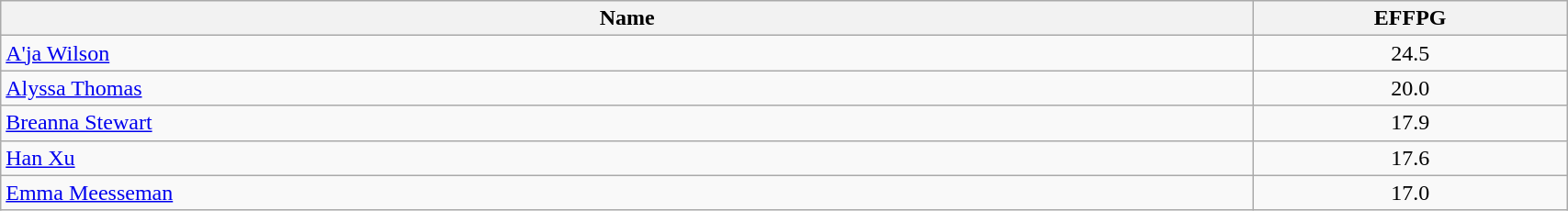<table class=wikitable width="90%">
<tr>
<th width="80%">Name</th>
<th width="20%">EFFPG</th>
</tr>
<tr>
<td> <a href='#'>A'ja Wilson</a></td>
<td align=center>24.5</td>
</tr>
<tr>
<td> <a href='#'>Alyssa Thomas</a></td>
<td align=center>20.0</td>
</tr>
<tr>
<td> <a href='#'>Breanna Stewart</a></td>
<td align=center>17.9</td>
</tr>
<tr>
<td> <a href='#'>Han Xu</a></td>
<td align=center>17.6</td>
</tr>
<tr>
<td> <a href='#'>Emma Meesseman</a></td>
<td align=center>17.0</td>
</tr>
</table>
